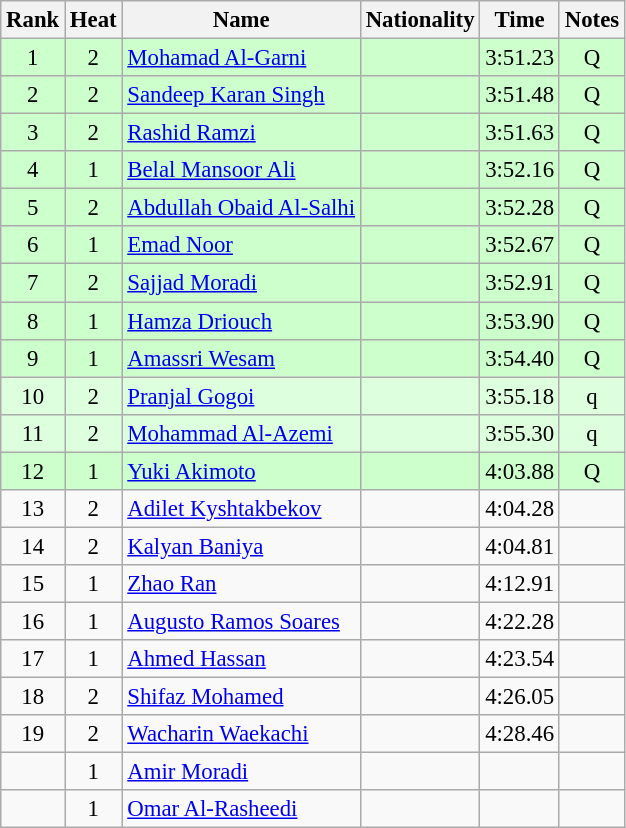<table class="wikitable sortable" style="text-align:center; font-size:95%">
<tr>
<th>Rank</th>
<th>Heat</th>
<th>Name</th>
<th>Nationality</th>
<th>Time</th>
<th>Notes</th>
</tr>
<tr bgcolor=ccffcc>
<td>1</td>
<td>2</td>
<td align=left><a href='#'>Mohamad Al-Garni</a></td>
<td align=left></td>
<td>3:51.23</td>
<td>Q</td>
</tr>
<tr bgcolor=ccffcc>
<td>2</td>
<td>2</td>
<td align=left><a href='#'>Sandeep Karan Singh</a></td>
<td align=left></td>
<td>3:51.48</td>
<td>Q</td>
</tr>
<tr bgcolor=ccffcc>
<td>3</td>
<td>2</td>
<td align=left><a href='#'>Rashid Ramzi</a></td>
<td align=left></td>
<td>3:51.63</td>
<td>Q</td>
</tr>
<tr bgcolor=ccffcc>
<td>4</td>
<td>1</td>
<td align=left><a href='#'>Belal Mansoor Ali</a></td>
<td align=left></td>
<td>3:52.16</td>
<td>Q</td>
</tr>
<tr bgcolor=ccffcc>
<td>5</td>
<td>2</td>
<td align=left><a href='#'>Abdullah Obaid Al-Salhi</a></td>
<td align=left></td>
<td>3:52.28</td>
<td>Q</td>
</tr>
<tr bgcolor=ccffcc>
<td>6</td>
<td>1</td>
<td align=left><a href='#'>Emad Noor</a></td>
<td align=left></td>
<td>3:52.67</td>
<td>Q</td>
</tr>
<tr bgcolor=ccffcc>
<td>7</td>
<td>2</td>
<td align=left><a href='#'>Sajjad Moradi</a></td>
<td align=left></td>
<td>3:52.91</td>
<td>Q</td>
</tr>
<tr bgcolor=ccffcc>
<td>8</td>
<td>1</td>
<td align=left><a href='#'>Hamza Driouch</a></td>
<td align=left></td>
<td>3:53.90</td>
<td>Q</td>
</tr>
<tr bgcolor=ccffcc>
<td>9</td>
<td>1</td>
<td align=left><a href='#'>Amassri Wesam</a></td>
<td align=left></td>
<td>3:54.40</td>
<td>Q</td>
</tr>
<tr bgcolor=ddffdd>
<td>10</td>
<td>2</td>
<td align=left><a href='#'>Pranjal Gogoi</a></td>
<td align=left></td>
<td>3:55.18</td>
<td>q</td>
</tr>
<tr bgcolor=ddffdd>
<td>11</td>
<td>2</td>
<td align=left><a href='#'>Mohammad Al-Azemi</a></td>
<td align=left></td>
<td>3:55.30</td>
<td>q</td>
</tr>
<tr bgcolor=ccffcc>
<td>12</td>
<td>1</td>
<td align=left><a href='#'>Yuki Akimoto</a></td>
<td align=left></td>
<td>4:03.88</td>
<td>Q</td>
</tr>
<tr>
<td>13</td>
<td>2</td>
<td align=left><a href='#'>Adilet Kyshtakbekov</a></td>
<td align=left></td>
<td>4:04.28</td>
<td></td>
</tr>
<tr>
<td>14</td>
<td>2</td>
<td align=left><a href='#'>Kalyan Baniya</a></td>
<td align=left></td>
<td>4:04.81</td>
<td></td>
</tr>
<tr>
<td>15</td>
<td>1</td>
<td align=left><a href='#'>Zhao Ran</a></td>
<td align=left></td>
<td>4:12.91</td>
<td></td>
</tr>
<tr>
<td>16</td>
<td>1</td>
<td align=left><a href='#'>Augusto Ramos Soares</a></td>
<td align=left></td>
<td>4:22.28</td>
<td></td>
</tr>
<tr>
<td>17</td>
<td>1</td>
<td align=left><a href='#'>Ahmed Hassan</a></td>
<td align=left></td>
<td>4:23.54</td>
<td></td>
</tr>
<tr>
<td>18</td>
<td>2</td>
<td align=left><a href='#'>Shifaz Mohamed</a></td>
<td align=left></td>
<td>4:26.05</td>
<td></td>
</tr>
<tr>
<td>19</td>
<td>2</td>
<td align=left><a href='#'>Wacharin Waekachi</a></td>
<td align=left></td>
<td>4:28.46</td>
<td></td>
</tr>
<tr>
<td></td>
<td>1</td>
<td align=left><a href='#'>Amir Moradi</a></td>
<td align=left></td>
<td></td>
<td></td>
</tr>
<tr>
<td></td>
<td>1</td>
<td align=left><a href='#'>Omar Al-Rasheedi</a></td>
<td align=left></td>
<td></td>
<td></td>
</tr>
</table>
